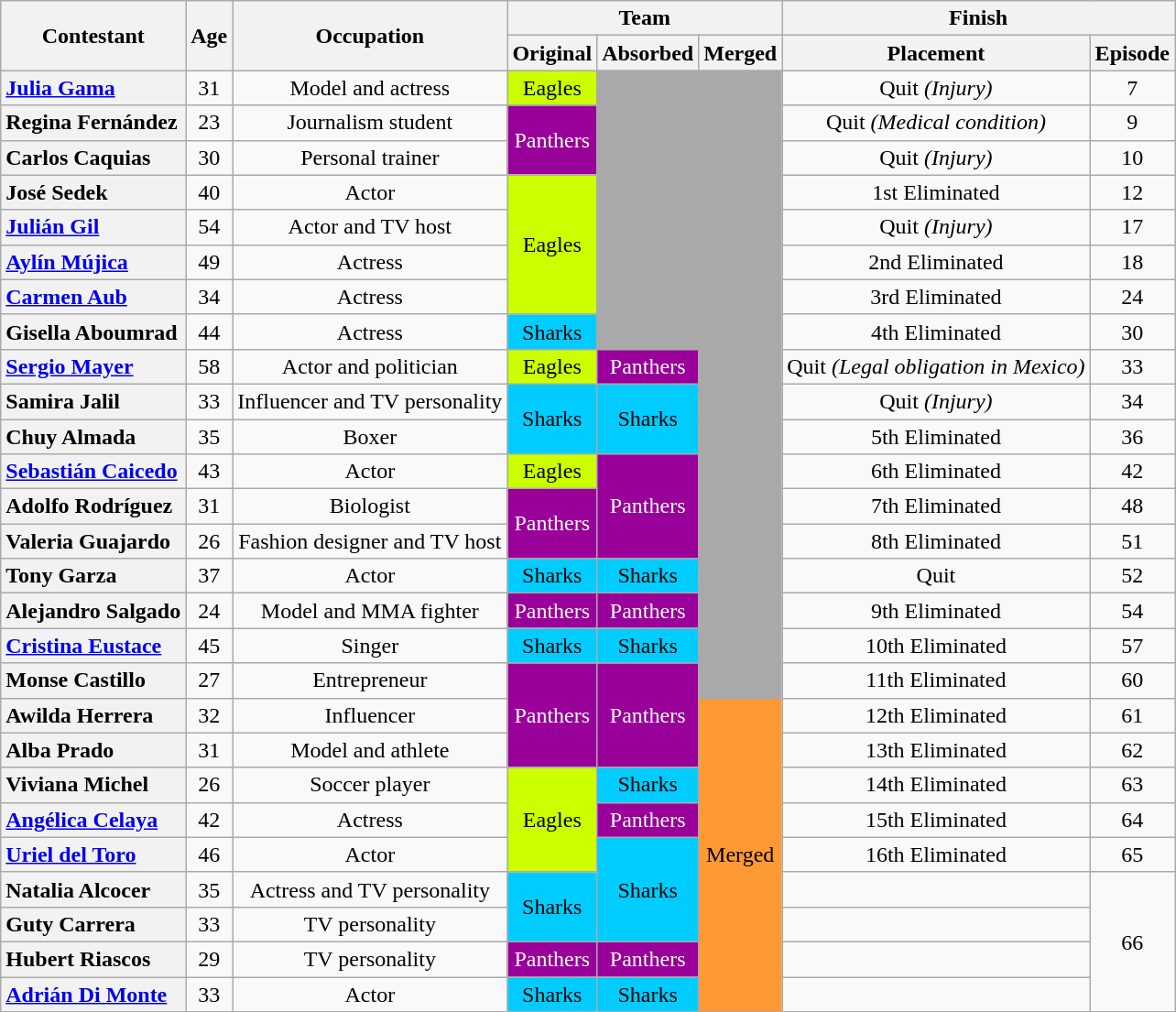<table class="wikitable sortable" style="text-align:center;">
<tr>
<th rowspan=2 scope=col>Contestant</th>
<th rowspan=2 scope=col>Age</th>
<th rowspan=2 scope=col class=unsortable>Occupation</th>
<th colspan=3 scope=colgroup>Team</th>
<th colspan=2 scope=colgroup>Finish</th>
</tr>
<tr>
<th scope=col>Original</th>
<th scope=col>Absorbed</th>
<th scope=col class=unsortable>Merged</th>
<th scope=col class=unsortable>Placement</th>
<th scope=col class=unsortable>Episode</th>
</tr>
<tr>
<th scope=row style=text-align:left><a href='#'>Julia Gama</a></th>
<td>31</td>
<td>Model and actress</td>
<td style=background:#ccff00;>Eagles</td>
<td rowspan=8 bgcolor=darkgray></td>
<td rowspan=18 bgcolor=darkgray></td>
<td>Quit <em>(Injury)</em></td>
<td>7</td>
</tr>
<tr>
<th scope=row style=text-align:left>Regina Fernández</th>
<td>23</td>
<td>Journalism student</td>
<td rowspan=2 style="background:#990099; color:white;">Panthers</td>
<td>Quit <em>(Medical condition)</em></td>
<td>9</td>
</tr>
<tr>
<th scope=row style=text-align:left>Carlos Caquias</th>
<td>30</td>
<td>Personal trainer</td>
<td>Quit <em>(Injury)</em></td>
<td>10</td>
</tr>
<tr>
<th scope=row style=text-align:left>José Sedek</th>
<td>40</td>
<td>Actor</td>
<td rowspan=4 style=background:#ccff00;>Eagles</td>
<td>1st Eliminated</td>
<td>12</td>
</tr>
<tr>
<th scope=row style=text-align:left><a href='#'>Julián Gil</a></th>
<td>54</td>
<td>Actor and TV host</td>
<td>Quit <em>(Injury)</em></td>
<td>17</td>
</tr>
<tr>
<th scope=row style=text-align:left><a href='#'>Aylín Mújica</a></th>
<td>49</td>
<td>Actress</td>
<td>2nd Eliminated</td>
<td>18</td>
</tr>
<tr>
<th scope=row style=text-align:left><a href='#'>Carmen Aub</a></th>
<td>34</td>
<td>Actress</td>
<td>3rd Eliminated</td>
<td>24</td>
</tr>
<tr>
<th scope=row style=text-align:left>Gisella Aboumrad</th>
<td>44</td>
<td>Actress</td>
<td style=background:#0cf;>Sharks</td>
<td>4th Eliminated</td>
<td>30</td>
</tr>
<tr>
<th scope=row style=text-align:left><a href='#'>Sergio Mayer</a></th>
<td>58</td>
<td>Actor and politician</td>
<td style=background:#ccff00;>Eagles</td>
<td style="background:#990099; color:white;">Panthers</td>
<td>Quit <em>(Legal obligation in Mexico)</em></td>
<td>33</td>
</tr>
<tr>
<th scope=row style=text-align:left>Samira Jalil</th>
<td>33</td>
<td>Influencer and TV personality</td>
<td rowspan=2 style=background:#0cf;>Sharks</td>
<td rowspan=2 style=background:#0cf;>Sharks</td>
<td>Quit <em>(Injury)</em></td>
<td>34</td>
</tr>
<tr>
<th scope=row style=text-align:left>Chuy Almada</th>
<td>35</td>
<td>Boxer</td>
<td>5th Eliminated</td>
<td>36</td>
</tr>
<tr>
<th scope=row style=text-align:left><a href='#'>Sebastián Caicedo</a></th>
<td>43</td>
<td>Actor</td>
<td style=background:#ccff00;>Eagles</td>
<td rowspan=3 style="background:#990099; color:white;">Panthers</td>
<td>6th Eliminated</td>
<td>42</td>
</tr>
<tr>
<th scope=row style=text-align:left>Adolfo Rodríguez</th>
<td>31</td>
<td>Biologist</td>
<td rowspan=2 style="background:#990099; color:white;">Panthers</td>
<td>7th Eliminated</td>
<td>48</td>
</tr>
<tr>
<th scope=row style=text-align:left>Valeria Guajardo</th>
<td>26</td>
<td>Fashion designer and TV host</td>
<td>8th Eliminated</td>
<td>51</td>
</tr>
<tr>
<th scope=row style=text-align:left>Tony Garza</th>
<td>37</td>
<td>Actor</td>
<td style=background:#0cf;>Sharks</td>
<td style=background:#0cf;>Sharks</td>
<td>Quit</td>
<td>52</td>
</tr>
<tr>
<th scope=row style=text-align:left>Alejandro Salgado</th>
<td>24</td>
<td>Model and MMA fighter</td>
<td style="background:#990099; color:white;">Panthers</td>
<td style="background:#990099; color:white;">Panthers</td>
<td>9th Eliminated</td>
<td>54</td>
</tr>
<tr>
<th scope=row style=text-align:left><a href='#'>Cristina Eustace</a></th>
<td>45</td>
<td>Singer</td>
<td style=background:#0cf;>Sharks</td>
<td style=background:#0cf;>Sharks</td>
<td>10th Eliminated</td>
<td>57</td>
</tr>
<tr>
<th scope=row style=text-align:left>Monse Castillo</th>
<td>27</td>
<td>Entrepreneur</td>
<td rowspan=3 style="background:#990099; color:white;">Panthers</td>
<td rowspan=3 style="background:#990099; color:white;">Panthers</td>
<td>11th Eliminated</td>
<td>60</td>
</tr>
<tr>
<th scope=row style=text-align:left>Awilda Herrera</th>
<td>32</td>
<td>Influencer</td>
<td rowspan=9 style=background:#FF9933;>Merged</td>
<td>12th Eliminated</td>
<td>61</td>
</tr>
<tr>
<th scope=row style=text-align:left>Alba Prado</th>
<td>31</td>
<td>Model and athlete</td>
<td>13th Eliminated</td>
<td>62</td>
</tr>
<tr>
<th scope=row style=text-align:left>Viviana Michel</th>
<td>26</td>
<td>Soccer player</td>
<td rowspan=3 style=background:#ccff00;>Eagles</td>
<td style=background:#0cf;>Sharks</td>
<td>14th Eliminated</td>
<td>63</td>
</tr>
<tr>
<th scope=row style=text-align:left><a href='#'>Angélica Celaya</a></th>
<td>42</td>
<td>Actress</td>
<td style="background:#990099; color:white;">Panthers</td>
<td>15th Eliminated</td>
<td>64</td>
</tr>
<tr>
<th scope=row style=text-align:left><a href='#'>Uriel del Toro</a></th>
<td>46</td>
<td>Actor</td>
<td rowspan=3 style=background:#0cf;>Sharks</td>
<td>16th Eliminated</td>
<td>65</td>
</tr>
<tr>
<th scope=row style=text-align:left>Natalia Alcocer</th>
<td>35</td>
<td>Actress and TV personality</td>
<td rowspan=2 style=background:#0cf;>Sharks</td>
<td></td>
<td rowspan=4>66</td>
</tr>
<tr>
<th scope=row style=text-align:left>Guty Carrera</th>
<td>33</td>
<td>TV personality</td>
<td></td>
</tr>
<tr>
<th scope=row style=text-align:left>Hubert Riascos</th>
<td>29</td>
<td>TV personality</td>
<td style="background:#990099; color:white;">Panthers</td>
<td style="background:#990099; color:white;">Panthers</td>
<td></td>
</tr>
<tr>
<th scope=row style=text-align:left><a href='#'>Adrián Di Monte</a></th>
<td>33</td>
<td>Actor</td>
<td style=background:#0cf;>Sharks</td>
<td style=background:#0cf;>Sharks</td>
<td></td>
</tr>
<tr>
</tr>
</table>
